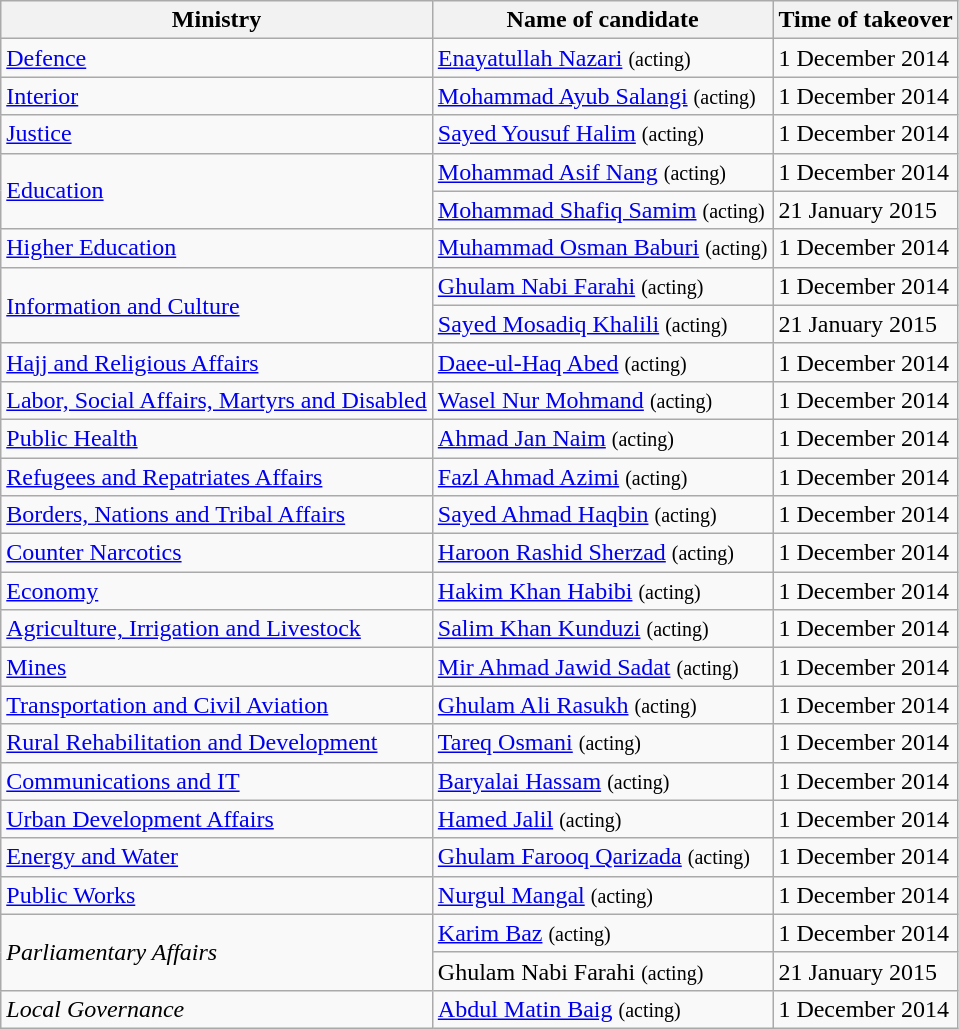<table class="wikitable sortable">
<tr>
<th><strong>Ministry</strong></th>
<th><strong>Name of candidate</strong></th>
<th><strong>Time of takeover</strong></th>
</tr>
<tr>
<td><a href='#'>Defence</a></td>
<td><a href='#'>Enayatullah Nazari</a> <small>(acting)</small></td>
<td>1 December 2014</td>
</tr>
<tr>
<td><a href='#'>Interior</a></td>
<td><a href='#'>Mohammad Ayub Salangi</a> <small>(acting)</small></td>
<td>1 December 2014</td>
</tr>
<tr>
<td><a href='#'>Justice</a></td>
<td><a href='#'>Sayed Yousuf Halim</a> <small>(acting)</small></td>
<td>1 December 2014</td>
</tr>
<tr>
<td rowspan="2"><a href='#'>Education</a></td>
<td><a href='#'>Mohammad Asif Nang</a> <small>(acting)</small></td>
<td>1 December 2014</td>
</tr>
<tr>
<td><a href='#'>Mohammad Shafiq Samim</a> <small>(acting)</small></td>
<td>21 January 2015</td>
</tr>
<tr>
<td><a href='#'>Higher Education</a></td>
<td><a href='#'>Muhammad Osman Baburi</a> <small>(acting)</small></td>
<td>1 December 2014</td>
</tr>
<tr>
<td rowspan="2"><a href='#'>Information and Culture</a></td>
<td><a href='#'>Ghulam Nabi Farahi</a> <small>(acting)</small></td>
<td>1 December 2014</td>
</tr>
<tr>
<td><a href='#'>Sayed Mosadiq Khalili</a> <small>(acting)</small></td>
<td>21 January 2015</td>
</tr>
<tr>
<td><a href='#'>Hajj and Religious Affairs</a></td>
<td><a href='#'>Daee-ul-Haq Abed</a> <small>(acting)</small></td>
<td>1 December 2014</td>
</tr>
<tr>
<td><a href='#'>Labor, Social Affairs, Martyrs and Disabled</a></td>
<td><a href='#'>Wasel Nur Mohmand</a> <small>(acting)</small></td>
<td>1 December 2014</td>
</tr>
<tr>
<td><a href='#'>Public Health</a></td>
<td><a href='#'>Ahmad Jan Naim</a> <small>(acting)</small></td>
<td>1 December 2014</td>
</tr>
<tr>
<td><a href='#'>Refugees and Repatriates Affairs</a></td>
<td><a href='#'>Fazl Ahmad Azimi</a> <small>(acting)</small></td>
<td>1 December 2014</td>
</tr>
<tr>
<td><a href='#'>Borders, Nations and Tribal Affairs</a></td>
<td><a href='#'>Sayed Ahmad Haqbin</a> <small>(acting)</small></td>
<td>1 December 2014</td>
</tr>
<tr>
<td><a href='#'>Counter Narcotics</a></td>
<td><a href='#'>Haroon Rashid Sherzad</a> <small>(acting)</small></td>
<td>1 December 2014</td>
</tr>
<tr>
<td><a href='#'>Economy</a></td>
<td><a href='#'>Hakim Khan Habibi</a> <small>(acting)</small></td>
<td>1 December 2014</td>
</tr>
<tr>
<td><a href='#'>Agriculture, Irrigation and Livestock</a></td>
<td><a href='#'>Salim Khan Kunduzi</a> <small>(acting)</small></td>
<td>1 December 2014</td>
</tr>
<tr>
<td><a href='#'>Mines</a></td>
<td><a href='#'>Mir Ahmad Jawid Sadat</a> <small>(acting)</small></td>
<td>1 December 2014</td>
</tr>
<tr>
<td><a href='#'>Transportation and Civil Aviation</a></td>
<td><a href='#'>Ghulam Ali Rasukh</a> <small>(acting)</small></td>
<td>1 December 2014</td>
</tr>
<tr>
<td><a href='#'>Rural Rehabilitation and Development</a></td>
<td><a href='#'>Tareq Osmani</a> <small>(acting)</small></td>
<td>1 December 2014</td>
</tr>
<tr>
<td><a href='#'>Communications and IT</a></td>
<td><a href='#'>Baryalai Hassam</a> <small>(acting)</small></td>
<td>1 December 2014</td>
</tr>
<tr>
<td><a href='#'>Urban Development Affairs</a></td>
<td><a href='#'>Hamed Jalil</a> <small>(acting)</small></td>
<td>1 December 2014</td>
</tr>
<tr>
<td><a href='#'>Energy and Water</a></td>
<td><a href='#'>Ghulam Farooq Qarizada</a> <small>(acting)</small></td>
<td>1 December 2014</td>
</tr>
<tr>
<td><a href='#'>Public Works</a></td>
<td><a href='#'>Nurgul Mangal</a> <small>(acting)</small></td>
<td>1 December 2014</td>
</tr>
<tr>
<td rowspan="2"><em>Parliamentary Affairs</em></td>
<td><a href='#'>Karim Baz</a> <small>(acting)</small></td>
<td>1 December 2014</td>
</tr>
<tr>
<td>Ghulam Nabi Farahi <small>(acting)</small></td>
<td>21 January 2015</td>
</tr>
<tr>
<td><em>Local Governance</em></td>
<td><a href='#'>Abdul Matin Baig</a> <small>(acting)</small></td>
<td>1 December 2014</td>
</tr>
</table>
